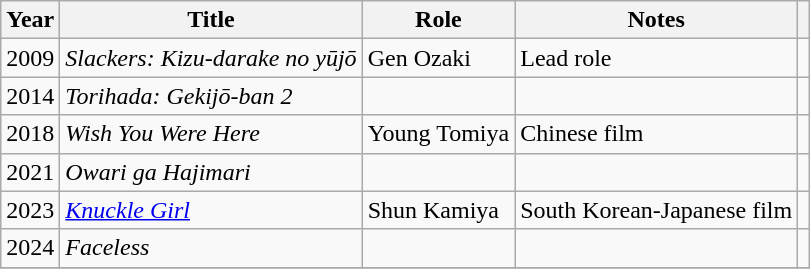<table class="wikitable">
<tr>
<th>Year</th>
<th>Title</th>
<th>Role</th>
<th>Notes</th>
<th></th>
</tr>
<tr>
<td>2009</td>
<td><em>Slackers: Kizu-darake no yūjō</em></td>
<td>Gen Ozaki</td>
<td>Lead role</td>
<td></td>
</tr>
<tr>
<td>2014</td>
<td><em>Torihada: Gekijō-ban 2</em></td>
<td></td>
<td></td>
<td></td>
</tr>
<tr>
<td>2018</td>
<td><em>Wish You Were Here</em></td>
<td>Young Tomiya</td>
<td>Chinese film</td>
<td></td>
</tr>
<tr>
<td>2021</td>
<td><em>Owari ga Hajimari</em></td>
<td></td>
<td></td>
<td></td>
</tr>
<tr>
<td>2023</td>
<td><em><a href='#'>Knuckle Girl</a></em></td>
<td>Shun Kamiya</td>
<td>South Korean-Japanese film</td>
<td></td>
</tr>
<tr>
<td>2024</td>
<td><em>Faceless</em></td>
<td></td>
<td></td>
<td></td>
</tr>
<tr>
</tr>
</table>
